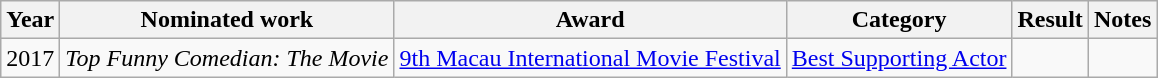<table class="wikitable">
<tr>
<th>Year</th>
<th>Nominated work</th>
<th>Award</th>
<th>Category</th>
<th>Result</th>
<th>Notes</th>
</tr>
<tr>
<td>2017</td>
<td><em>Top Funny Comedian: The Movie</em></td>
<td><a href='#'>9th Macau International Movie Festival</a></td>
<td><a href='#'>Best Supporting Actor</a></td>
<td></td>
<td></td>
</tr>
</table>
